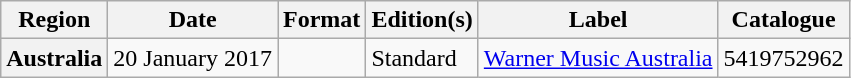<table class="wikitable plainrowheaders">
<tr>
<th scope="col">Region</th>
<th scope="col">Date</th>
<th scope="col">Format</th>
<th scope="col">Edition(s)</th>
<th scope="col">Label</th>
<th scope="col">Catalogue</th>
</tr>
<tr>
<th scope="row" rowspan="2">Australia</th>
<td>20 January 2017</td>
<td rowspan="2"></td>
<td>Standard</td>
<td><a href='#'>Warner Music Australia</a></td>
<td>5419752962</td>
</tr>
</table>
